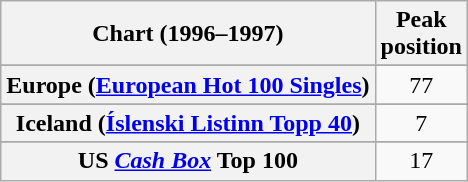<table class="wikitable sortable plainrowheaders" style="text-align:center">
<tr>
<th scope="col">Chart (1996–1997)</th>
<th scope="col">Peak<br> position</th>
</tr>
<tr>
</tr>
<tr>
</tr>
<tr>
</tr>
<tr>
</tr>
<tr>
</tr>
<tr>
<th scope="row">Europe (<a href='#'>European Hot 100 Singles</a>)</th>
<td>77</td>
</tr>
<tr>
</tr>
<tr>
</tr>
<tr>
<th scope="row">Iceland (<a href='#'>Íslenski Listinn Topp 40</a>)</th>
<td>7</td>
</tr>
<tr>
</tr>
<tr>
</tr>
<tr>
</tr>
<tr>
</tr>
<tr>
</tr>
<tr>
</tr>
<tr>
</tr>
<tr>
</tr>
<tr>
</tr>
<tr>
</tr>
<tr>
</tr>
<tr>
</tr>
<tr>
</tr>
<tr>
</tr>
<tr>
<th scope="row">US <a href='#'><em>Cash Box</em></a> Top 100</th>
<td>17</td>
</tr>
</table>
